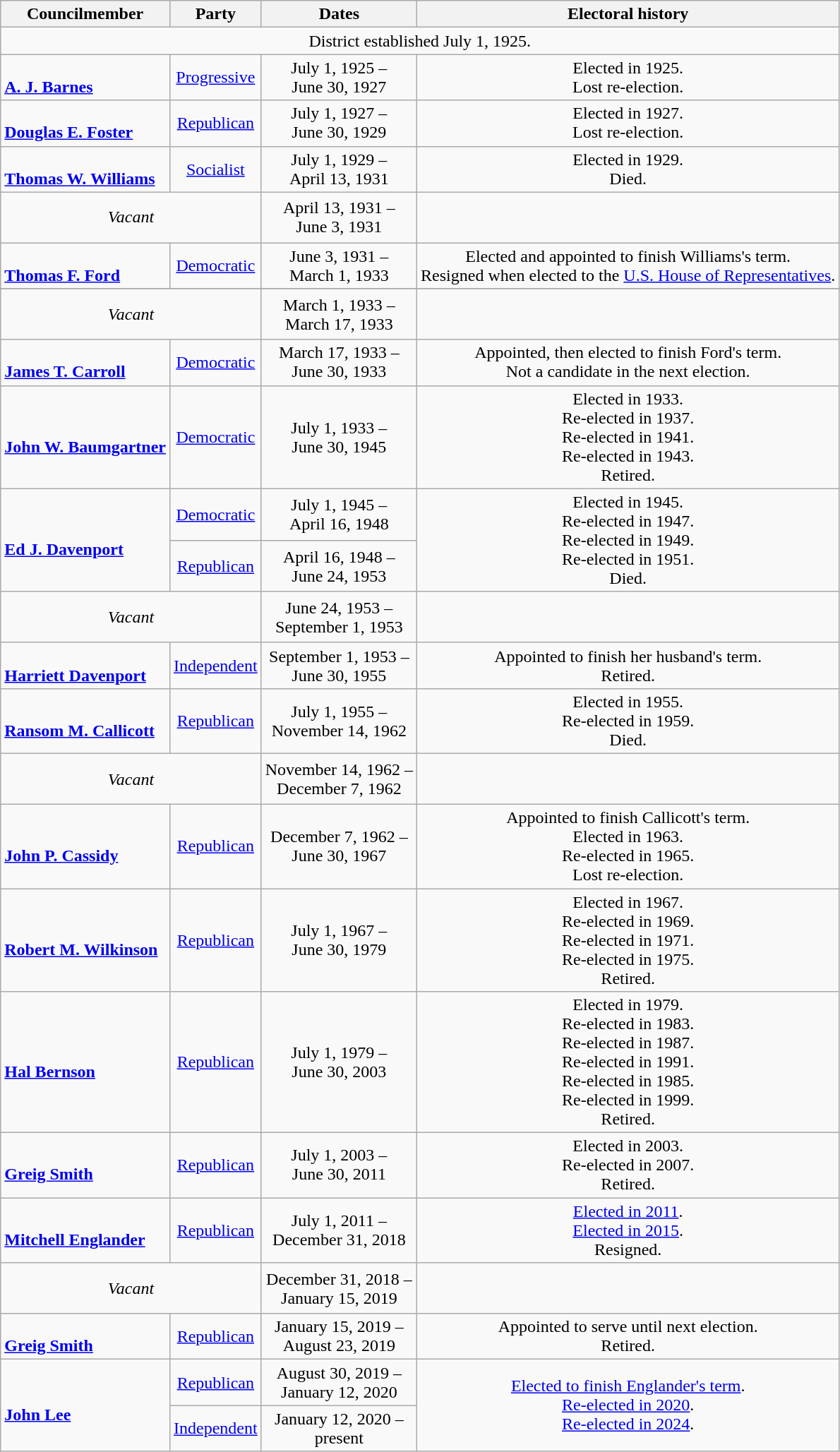<table class="wikitable" style="text-align:center;">
<tr>
<th>Councilmember</th>
<th>Party</th>
<th>Dates</th>
<th>Electoral history</th>
</tr>
<tr>
<td colspan="4">District established July 1, 1925.</td>
</tr>
<tr>
<td align=left> <br> <strong><a href='#'>A. J. Barnes</a></strong><br></td>
<td><a href='#'>Progressive</a></td>
<td nowrap>July 1, 1925 –<br> June 30, 1927</td>
<td>Elected in 1925. <br> Lost re-election.</td>
</tr>
<tr>
<td align=left> <br> <strong><a href='#'>Douglas E. Foster</a></strong><br></td>
<td><a href='#'>Republican</a></td>
<td nowrap>July 1, 1927 –<br> June 30, 1929</td>
<td>Elected in 1927. <br> Lost re-election.</td>
</tr>
<tr>
<td align=left> <br> <strong><a href='#'>Thomas W. Williams</a></strong><br></td>
<td><a href='#'>Socialist</a></td>
<td nowrap>July 1, 1929 –<br> April 13, 1931</td>
<td>Elected in 1929. <br> Died.</td>
</tr>
<tr style="height:3em">
<td colspan=2><em>Vacant</em></td>
<td nowrap>April 13, 1931 –<br>June 3, 1931</td>
<td></td>
</tr>
<tr>
<td align=left> <br> <strong><a href='#'>Thomas F. Ford</a></strong><br></td>
<td><a href='#'>Democratic</a></td>
<td nowrap>June 3, 1931 –<br> March 1, 1933</td>
<td>Elected and appointed to finish Williams's term. <br> Resigned when elected to the <a href='#'>U.S. House of Representatives</a>.</td>
</tr>
<tr>
</tr>
<tr style="height:3em">
<td colspan=2><em>Vacant</em></td>
<td nowrap>March 1, 1933 –<br>March 17, 1933</td>
<td></td>
</tr>
<tr>
<td align=left> <br> <strong><a href='#'>James T. Carroll</a></strong><br></td>
<td><a href='#'>Democratic</a></td>
<td nowrap>March 17, 1933 –<br> June 30, 1933</td>
<td>Appointed, then elected to finish Ford's term. <br> Not a candidate in the next election.</td>
</tr>
<tr>
<td align=left> <br> <strong><a href='#'>John W. Baumgartner</a></strong><br></td>
<td><a href='#'>Democratic</a></td>
<td nowrap>July 1, 1933 –<br> June 30, 1945</td>
<td>Elected in 1933. <br> Re-elected in 1937. <br> Re-elected in 1941. <br> Re-elected in 1943. <br> Retired.</td>
</tr>
<tr>
<td align=left rowspan=2> <br> <strong><a href='#'>Ed J. Davenport</a></strong><br></td>
<td><a href='#'>Democratic</a></td>
<td nowrap>July 1, 1945 –<br> April 16, 1948</td>
<td rowspan=2>Elected in 1945. <br> Re-elected in 1947. <br> Re-elected in 1949. <br> Re-elected in 1951. <br> Died.</td>
</tr>
<tr>
<td><a href='#'>Republican</a></td>
<td nowrap>April 16, 1948 –<br>June 24, 1953</td>
</tr>
<tr style="height:3em">
<td colspan=2><em>Vacant</em></td>
<td nowrap>June 24, 1953 – <br>September 1, 1953</td>
<td></td>
</tr>
<tr>
<td align=left> <br> <strong><a href='#'>Harriett Davenport</a></strong><br></td>
<td><a href='#'>Independent</a></td>
<td nowrap>September 1, 1953 – <br> June 30, 1955</td>
<td>Appointed to finish her husband's term. <br> Retired.</td>
</tr>
<tr>
<td align=left> <br> <strong><a href='#'>Ransom M. Callicott</a></strong><br></td>
<td><a href='#'>Republican</a></td>
<td nowrap>July 1, 1955 –<br> November 14, 1962</td>
<td>Elected in 1955. <br> Re-elected in 1959. <br> Died.</td>
</tr>
<tr style="height:3em">
<td colspan=2><em>Vacant</em></td>
<td nowrap>November 14, 1962 –<br>December 7, 1962</td>
<td></td>
</tr>
<tr>
<td align=left> <br> <strong><a href='#'>John P. Cassidy</a></strong><br> </td>
<td><a href='#'>Republican</a></td>
<td nowrap>December 7, 1962 –<br> June 30, 1967</td>
<td>Appointed to finish Callicott's term. <br> Elected in 1963. <br> Re-elected in 1965. <br> Lost re-election.</td>
</tr>
<tr>
<td align=left> <br> <strong><a href='#'>Robert M. Wilkinson</a></strong><br></td>
<td><a href='#'>Republican</a></td>
<td nowrap>July 1, 1967 –<br> June 30, 1979</td>
<td>Elected in 1967. <br> Re-elected in 1969. <br> Re-elected in 1971. <br> Re-elected in 1975. <br> Retired.</td>
</tr>
<tr>
<td align=left> <br> <strong><a href='#'>Hal Bernson</a></strong><br></td>
<td><a href='#'>Republican</a></td>
<td nowrap>July 1, 1979 –<br> June 30, 2003</td>
<td>Elected in 1979. <br> Re-elected in 1983. <br> Re-elected in 1987. <br> Re-elected in 1991. <br> Re-elected in 1985. <br> Re-elected in 1999. <br> Retired.</td>
</tr>
<tr>
<td align=left> <br> <strong><a href='#'>Greig Smith</a></strong><br></td>
<td><a href='#'>Republican</a></td>
<td nowrap>July 1, 2003 –<br> June 30, 2011</td>
<td>Elected in 2003. <br> Re-elected in 2007. <br> Retired.</td>
</tr>
<tr>
<td align=left> <br> <strong><a href='#'>Mitchell Englander</a></strong><br></td>
<td><a href='#'>Republican</a></td>
<td nowrap>July 1, 2011 –<br> December 31, 2018</td>
<td><a href='#'>Elected in 2011</a>. <br> <a href='#'>Elected in 2015</a>. <br> Resigned.</td>
</tr>
<tr style="height:3em">
<td colspan=2><em>Vacant</em></td>
<td nowrap>December 31, 2018 –<br>January 15, 2019</td>
<td></td>
</tr>
<tr>
<td align=left> <br> <strong><a href='#'>Greig Smith</a></strong><br></td>
<td><a href='#'>Republican</a></td>
<td nowrap>January 15, 2019 –<br> August 23, 2019</td>
<td>Appointed to serve until next election. <br> Retired.</td>
</tr>
<tr>
<td align=left rowspan=2> <br> <strong><a href='#'>John Lee</a></strong><br></td>
<td><a href='#'>Republican</a></td>
<td nowrap>August 30, 2019 –<br>January 12, 2020</td>
<td rowspan=2><a href='#'>Elected to finish Englander's term</a>. <br> <a href='#'>Re-elected in 2020</a>. <br> <a href='#'>Re-elected in 2024</a>.</td>
</tr>
<tr>
<td><a href='#'>Independent</a></td>
<td nowrap>January 12, 2020 – <br> present</td>
</tr>
</table>
